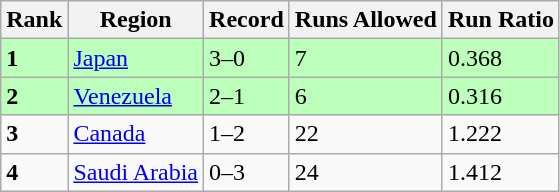<table class="wikitable">
<tr>
<th>Rank</th>
<th>Region</th>
<th>Record</th>
<th>Runs Allowed</th>
<th>Run Ratio</th>
</tr>
<tr style="background:#bfb;">
<td><strong>1</strong></td>
<td> <a href='#'>Japan</a></td>
<td>3–0</td>
<td>7</td>
<td>0.368</td>
</tr>
<tr style="background:#bfb;">
<td><strong>2</strong></td>
<td> <a href='#'>Venezuela</a></td>
<td>2–1</td>
<td>6</td>
<td>0.316</td>
</tr>
<tr>
<td><strong>3</strong></td>
<td> <a href='#'>Canada</a></td>
<td>1–2</td>
<td>22</td>
<td>1.222</td>
</tr>
<tr>
<td><strong>4</strong></td>
<td> <a href='#'>Saudi Arabia</a></td>
<td>0–3</td>
<td>24</td>
<td>1.412</td>
</tr>
</table>
